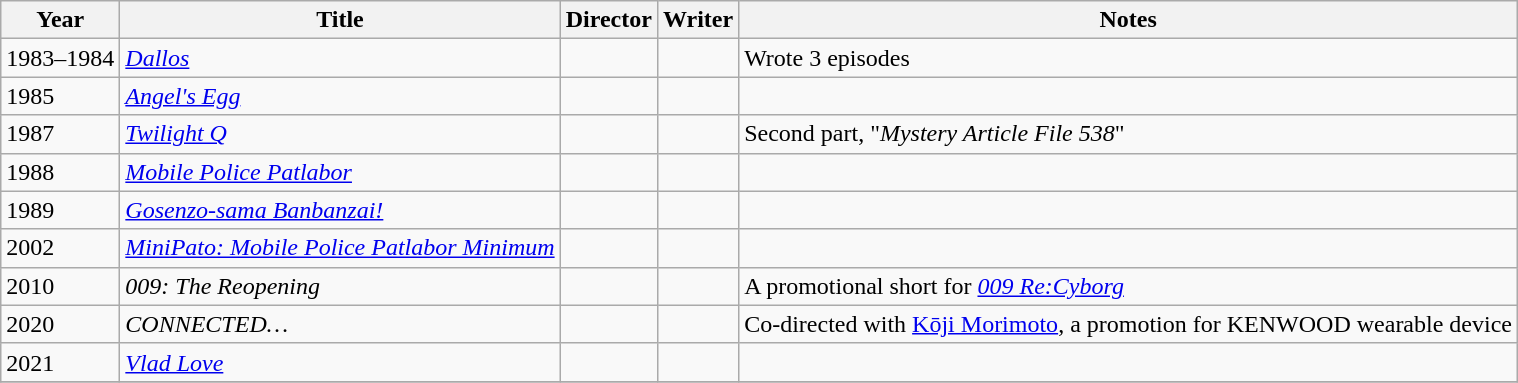<table class="wikitable">
<tr>
<th>Year</th>
<th>Title</th>
<th>Director</th>
<th>Writer</th>
<th>Notes</th>
</tr>
<tr>
<td>1983–1984</td>
<td><em><a href='#'>Dallos</a></em></td>
<td></td>
<td></td>
<td>Wrote 3 episodes</td>
</tr>
<tr>
<td>1985</td>
<td><em><a href='#'>Angel's Egg</a></em></td>
<td></td>
<td></td>
<td></td>
</tr>
<tr>
<td>1987</td>
<td><em><a href='#'>Twilight Q</a></em></td>
<td></td>
<td></td>
<td>Second part, "<em>Mystery Article File 538</em>"</td>
</tr>
<tr>
<td>1988</td>
<td><em><a href='#'>Mobile Police Patlabor</a></em></td>
<td></td>
<td></td>
<td></td>
</tr>
<tr>
<td>1989</td>
<td><em><a href='#'>Gosenzo-sama Banbanzai!</a></em></td>
<td></td>
<td></td>
<td></td>
</tr>
<tr>
<td>2002</td>
<td><em><a href='#'>MiniPato: Mobile Police Patlabor Minimum</a></em></td>
<td></td>
<td></td>
<td></td>
</tr>
<tr>
<td>2010</td>
<td><em>009: The Reopening</em></td>
<td></td>
<td></td>
<td>A promotional short for <em><a href='#'>009 Re:Cyborg</a></em></td>
</tr>
<tr>
<td>2020</td>
<td><em>CONNECTED…</em></td>
<td></td>
<td></td>
<td>Co-directed with <a href='#'>Kōji Morimoto</a>, a promotion for KENWOOD wearable device</td>
</tr>
<tr>
<td>2021</td>
<td><em><a href='#'>Vlad Love</a></em></td>
<td></td>
<td></td>
<td></td>
</tr>
<tr>
</tr>
</table>
